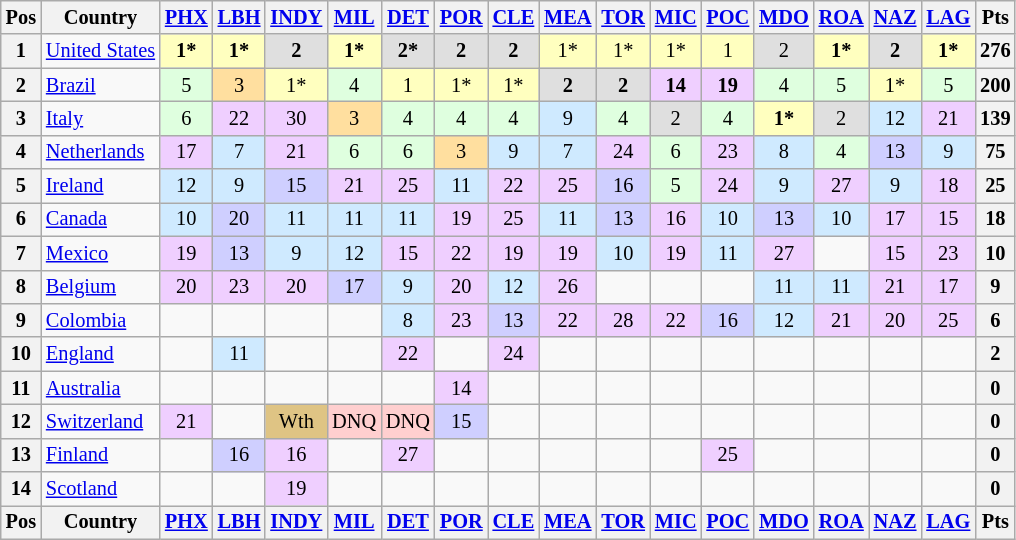<table class="wikitable" style="font-size: 85%;; text-align:center;">
<tr valign="top">
<th valign="middle">Pos</th>
<th valign="middle">Country</th>
<th width="27"><a href='#'>PHX</a> </th>
<th width="27"><a href='#'>LBH</a> </th>
<th width="27"><a href='#'>INDY</a> </th>
<th width="27"><a href='#'>MIL</a> </th>
<th width="27"><a href='#'>DET</a> </th>
<th width="27"><a href='#'>POR</a> </th>
<th width="27"><a href='#'>CLE</a> </th>
<th width="27"><a href='#'>MEA</a> </th>
<th width="27"><a href='#'>TOR</a> </th>
<th width="27"><a href='#'>MIC</a> </th>
<th width="27"><a href='#'>POC</a> </th>
<th width="27"><a href='#'>MDO</a> </th>
<th width="27"><a href='#'>ROA</a> </th>
<th width="27"><a href='#'>NAZ</a> </th>
<th width="27"><a href='#'>LAG</a> </th>
<th valign="middle">Pts</th>
</tr>
<tr>
<th>1</th>
<td align="left"> <a href='#'>United States</a></td>
<td style="background:#ffffbf;"><strong>1*</strong></td>
<td style="background:#ffffbf;"><strong>1*</strong></td>
<td style="background:#DFDFDF;"><strong>2</strong></td>
<td style="background:#ffffbf;"><strong>1*</strong></td>
<td style="background:#DFDFDF;"><strong>2*</strong></td>
<td style="background:#DFDFDF;"><strong>2</strong></td>
<td style="background:#DFDFDF;"><strong>2</strong></td>
<td style="background:#ffffbf;">1*</td>
<td style="background:#ffffbf;">1*</td>
<td style="background:#ffffbf;">1*</td>
<td style="background:#ffffbf;">1</td>
<td style="background:#DFDFDF;">2</td>
<td style="background:#ffffbf;"><strong>1*</strong></td>
<td style="background:#DFDFDF;"><strong>2</strong></td>
<td style="background:#ffffbf;"><strong>1*</strong></td>
<th>276</th>
</tr>
<tr>
<th>2</th>
<td align="left"> <a href='#'>Brazil</a></td>
<td style="background:#DFFFDF;">5</td>
<td style="background:#FFDF9F;">3</td>
<td style="background:#ffffbf;">1*</td>
<td style="background:#DFFFDF;">4</td>
<td style="background:#ffffbf;">1</td>
<td style="background:#ffffbf;">1*</td>
<td style="background:#ffffbf;">1*</td>
<td style="background:#DFDFDF;"><strong>2</strong></td>
<td style="background:#DFDFDF;"><strong>2</strong></td>
<td style="background:#EFCFFF;"><strong>14</strong></td>
<td style="background:#EFCFFF;"><strong>19</strong></td>
<td style="background:#DFFFDF;">4</td>
<td style="background:#DFFFDF;">5</td>
<td style="background:#ffffbf;">1*</td>
<td style="background:#DFFFDF;">5</td>
<th>200</th>
</tr>
<tr>
<th>3</th>
<td align="left"> <a href='#'>Italy</a></td>
<td style="background:#DFFFDF;">6</td>
<td style="background:#EFCFFF;">22</td>
<td style="background:#EFCFFF;">30</td>
<td style="background:#FFDF9F;">3</td>
<td style="background:#DFFFDF;">4</td>
<td style="background:#DFFFDF;">4</td>
<td style="background:#DFFFDF;">4</td>
<td style="background:#CFEAFF;">9</td>
<td style="background:#DFFFDF;">4</td>
<td style="background:#DFDFDF;">2</td>
<td style="background:#DFFFDF;">4</td>
<td style="background:#ffffbf;"><strong>1*</strong></td>
<td style="background:#DFDFDF;">2</td>
<td style="background:#CFEAFF;">12</td>
<td style="background:#EFCFFF;">21</td>
<th>139</th>
</tr>
<tr>
<th>4</th>
<td align="left"> <a href='#'>Netherlands</a></td>
<td style="background:#EFCFFF;">17</td>
<td style="background:#CFEAFF;">7</td>
<td style="background:#EFCFFF;">21</td>
<td style="background:#DFFFDF;">6</td>
<td style="background:#DFFFDF;">6</td>
<td style="background:#FFDF9F;">3</td>
<td style="background:#CFEAFF;">9</td>
<td style="background:#CFEAFF;">7</td>
<td style="background:#EFCFFF;">24</td>
<td style="background:#DFFFDF;">6</td>
<td style="background:#EFCFFF;">23</td>
<td style="background:#CFEAFF;">8</td>
<td style="background:#DFFFDF;">4</td>
<td style="background:#CFCFFF;">13</td>
<td style="background:#CFEAFF;">9</td>
<th>75</th>
</tr>
<tr>
<th>5</th>
<td align="left"> <a href='#'>Ireland</a></td>
<td style="background:#CFEAFF;">12</td>
<td style="background:#CFEAFF;">9</td>
<td style="background:#CFCFFF;">15</td>
<td style="background:#EFCFFF;">21</td>
<td style="background:#EFCFFF;">25</td>
<td style="background:#CFEAFF;">11</td>
<td style="background:#EFCFFF;">22</td>
<td style="background:#EFCFFF;">25</td>
<td style="background:#CFCFFF;">16</td>
<td style="background:#DFFFDF;">5</td>
<td style="background:#EFCFFF;">24</td>
<td style="background:#CFEAFF;">9</td>
<td style="background:#EFCFFF;">27</td>
<td style="background:#CFEAFF;">9</td>
<td style="background:#EFCFFF;">18</td>
<th>25</th>
</tr>
<tr>
<th>6</th>
<td align="left"> <a href='#'>Canada</a></td>
<td style="background:#CFEAFF;">10</td>
<td style="background:#CFCFFF;">20</td>
<td style="background:#CFEAFF;">11</td>
<td style="background:#CFEAFF;">11</td>
<td style="background:#CFEAFF;">11</td>
<td style="background:#EFCFFF;">19</td>
<td style="background:#EFCFFF;">25</td>
<td style="background:#CFEAFF;">11</td>
<td style="background:#CFCFFF;">13</td>
<td style="background:#EFCFFF;">16</td>
<td style="background:#CFEAFF;">10</td>
<td style="background:#CFCFFF;">13</td>
<td style="background:#CFEAFF;">10</td>
<td style="background:#EFCFFF;">17</td>
<td style="background:#EFCFFF;">15</td>
<th>18</th>
</tr>
<tr>
<th>7</th>
<td align="left"> <a href='#'>Mexico</a></td>
<td style="background:#EFCFFF;">19</td>
<td style="background:#CFCFFF;">13</td>
<td style="background:#CFEAFF;">9</td>
<td style="background:#CFEAFF;">12</td>
<td style="background:#EFCFFF;">15</td>
<td style="background:#EFCFFF;">22</td>
<td style="background:#EFCFFF;">19</td>
<td style="background:#EFCFFF;">19</td>
<td style="background:#CFEAFF;">10</td>
<td style="background:#EFCFFF;">19</td>
<td style="background:#CFEAFF;">11</td>
<td style="background:#EFCFFF;">27</td>
<td></td>
<td style="background:#EFCFFF;">15</td>
<td style="background:#EFCFFF;">23</td>
<th>10</th>
</tr>
<tr>
<th>8</th>
<td align="left"> <a href='#'>Belgium</a></td>
<td style="background:#EFCFFF;">20</td>
<td style="background:#EFCFFF;">23</td>
<td style="background:#EFCFFF;">20</td>
<td style="background:#CFCFFF;">17</td>
<td style="background:#CFEAFF;">9</td>
<td style="background:#EFCFFF;">20</td>
<td style="background:#CFEAFF;">12</td>
<td style="background:#EFCFFF;">26</td>
<td></td>
<td></td>
<td></td>
<td style="background:#CFEAFF;">11</td>
<td style="background:#CFEAFF;">11</td>
<td style="background:#EFCFFF;">21</td>
<td style="background:#EFCFFF;">17</td>
<th>9</th>
</tr>
<tr>
<th>9</th>
<td align="left"> <a href='#'>Colombia</a></td>
<td></td>
<td></td>
<td></td>
<td></td>
<td style="background:#CFEAFF;">8</td>
<td style="background:#EFCFFF;">23</td>
<td style="background:#CFCFFF;">13</td>
<td style="background:#EFCFFF;">22</td>
<td style="background:#EFCFFF;">28</td>
<td style="background:#EFCFFF;">22</td>
<td style="background:#CFCFFF;">16</td>
<td style="background:#CFEAFF;">12</td>
<td style="background:#EFCFFF;">21</td>
<td style="background:#EFCFFF;">20</td>
<td style="background:#EFCFFF;">25</td>
<th>6</th>
</tr>
<tr>
<th>10</th>
<td align="left"> <a href='#'>England</a></td>
<td></td>
<td style="background:#CFEAFF;">11</td>
<td></td>
<td></td>
<td style="background:#EFCFFF;">22</td>
<td></td>
<td style="background:#EFCFFF;">24</td>
<td></td>
<td></td>
<td></td>
<td></td>
<td></td>
<td></td>
<td></td>
<td></td>
<th>2</th>
</tr>
<tr>
<th>11</th>
<td align="left"> <a href='#'>Australia</a></td>
<td></td>
<td></td>
<td></td>
<td></td>
<td></td>
<td style="background:#EFCFFF;">14</td>
<td></td>
<td></td>
<td></td>
<td></td>
<td></td>
<td></td>
<td></td>
<td></td>
<td></td>
<th>0</th>
</tr>
<tr>
<th>12</th>
<td align="left"> <a href='#'>Switzerland</a></td>
<td style="background:#EFCFFF;">21</td>
<td></td>
<td style="background:#DFC484;">Wth</td>
<td style="background:#FFCFCF;">DNQ</td>
<td style="background:#FFCFCF;">DNQ</td>
<td style="background:#CFCFFF;">15</td>
<td></td>
<td></td>
<td></td>
<td></td>
<td></td>
<td></td>
<td></td>
<td></td>
<td></td>
<th>0</th>
</tr>
<tr>
<th>13</th>
<td align="left"> <a href='#'>Finland</a></td>
<td></td>
<td style="background:#CFCFFF;">16</td>
<td style="background:#EFCFFF;">16</td>
<td></td>
<td style="background:#EFCFFF;">27</td>
<td></td>
<td></td>
<td></td>
<td></td>
<td></td>
<td style="background:#EFCFFF;">25</td>
<td></td>
<td></td>
<td></td>
<td></td>
<th>0</th>
</tr>
<tr>
<th>14</th>
<td align="left"> <a href='#'>Scotland</a></td>
<td></td>
<td></td>
<td style="background:#EFCFFF;">19</td>
<td></td>
<td></td>
<td></td>
<td></td>
<td></td>
<td></td>
<td></td>
<td></td>
<td></td>
<td></td>
<td></td>
<td></td>
<th>0</th>
</tr>
<tr style="background: #f9f9f9;" valign="top">
<th valign="middle">Pos</th>
<th valign="middle">Country</th>
<th width="27"><a href='#'>PHX</a> </th>
<th width="27"><a href='#'>LBH</a> </th>
<th width="27"><a href='#'>INDY</a> </th>
<th width="27"><a href='#'>MIL</a> </th>
<th width="27"><a href='#'>DET</a> </th>
<th width="27"><a href='#'>POR</a> </th>
<th width="27"><a href='#'>CLE</a> </th>
<th width="27"><a href='#'>MEA</a> </th>
<th width="27"><a href='#'>TOR</a> </th>
<th width="27"><a href='#'>MIC</a> </th>
<th width="27"><a href='#'>POC</a> </th>
<th width="27"><a href='#'>MDO</a> </th>
<th width="27"><a href='#'>ROA</a> </th>
<th width="27"><a href='#'>NAZ</a> </th>
<th width="27"><a href='#'>LAG</a> </th>
<th valign="middle">Pts</th>
</tr>
</table>
